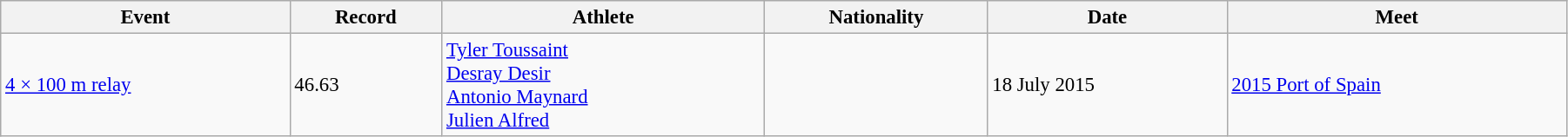<table class="wikitable" style="font-size:95%; width: 95%;">
<tr>
<th>Event</th>
<th>Record</th>
<th>Athlete</th>
<th>Nationality</th>
<th>Date</th>
<th>Meet</th>
</tr>
<tr>
<td><a href='#'>4 × 100 m relay</a></td>
<td>46.63</td>
<td><a href='#'>Tyler Toussaint</a> <br><a href='#'>Desray Desir</a> <br><a href='#'>Antonio Maynard</a> <br><a href='#'>Julien Alfred</a></td>
<td></td>
<td>18 July 2015</td>
<td><a href='#'>2015 Port of Spain</a> </td>
</tr>
</table>
